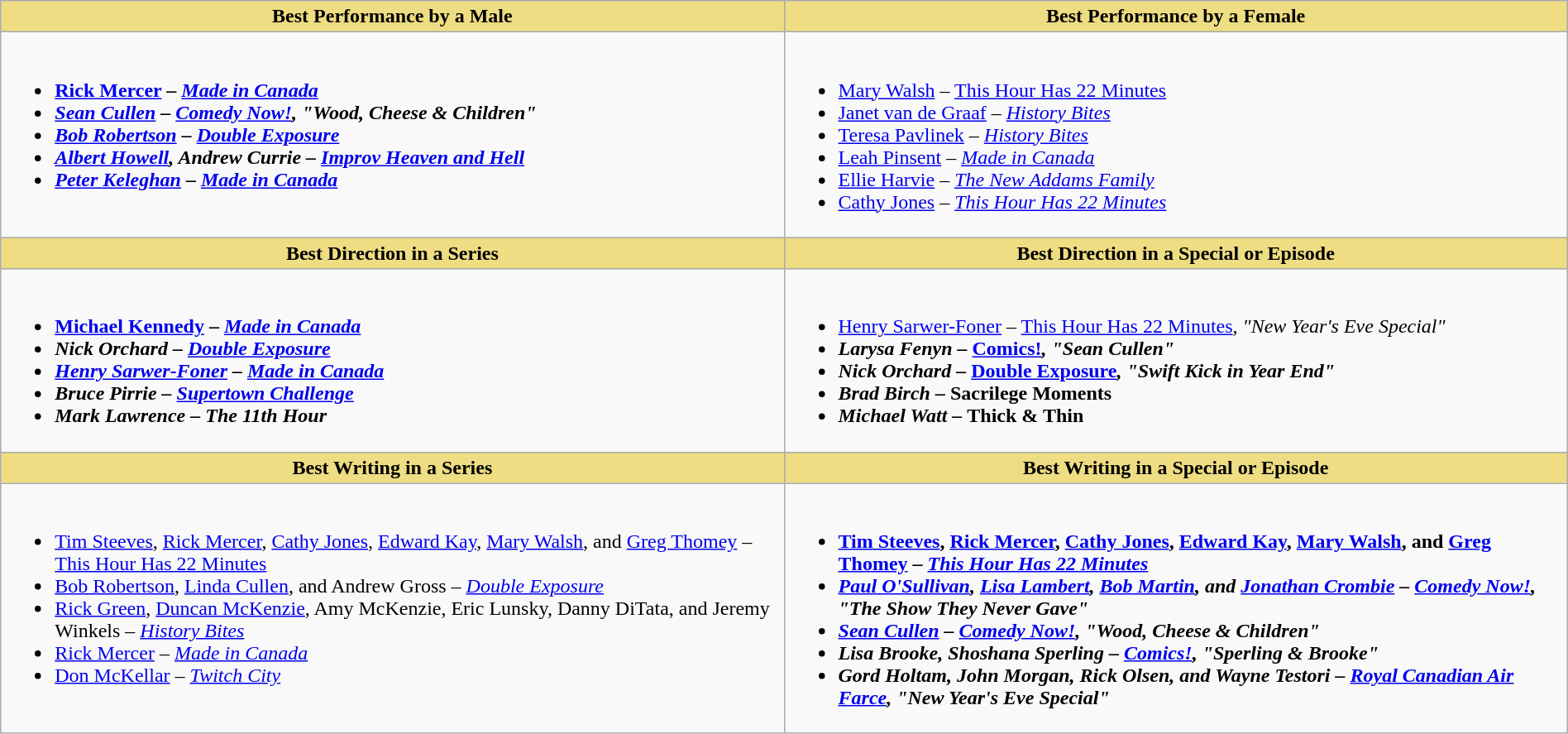<table class="wikitable" style="width:100%;">
<tr>
<th style="background:#EEDD82; width:50%">Best Performance by a Male</th>
<th style="background:#EEDD82; width:50%">Best Performance by a Female</th>
</tr>
<tr>
<td valign="top"><br><ul><li> <strong><a href='#'>Rick Mercer</a> – <em><a href='#'>Made in Canada</a><strong><em></li><li><a href='#'>Sean Cullen</a> – </em><a href='#'>Comedy Now!</a><em>, "Wood, Cheese & Children"</li><li><a href='#'>Bob Robertson</a> – </em><a href='#'>Double Exposure</a><em></li><li><a href='#'>Albert Howell</a>, Andrew Currie – </em><a href='#'>Improv Heaven and Hell</a><em></li><li><a href='#'>Peter Keleghan</a> – </em><a href='#'>Made in Canada</a><em></li></ul></td>
<td valign="top"><br><ul><li> </strong><a href='#'>Mary Walsh</a> – </em><a href='#'>This Hour Has 22 Minutes</a></em></strong></li><li><a href='#'>Janet van de Graaf</a> – <em><a href='#'>History Bites</a></em></li><li><a href='#'>Teresa Pavlinek</a> – <em><a href='#'>History Bites</a></em></li><li><a href='#'>Leah Pinsent</a> – <em><a href='#'>Made in Canada</a></em></li><li><a href='#'>Ellie Harvie</a> – <em><a href='#'>The New Addams Family</a></em></li><li><a href='#'>Cathy Jones</a> – <em><a href='#'>This Hour Has 22 Minutes</a></em></li></ul></td>
</tr>
<tr>
<th style="background:#EEDD82; width:50%">Best Direction in a Series</th>
<th style="background:#EEDD82; width:50%">Best Direction in a Special or Episode</th>
</tr>
<tr>
<td valign="top"><br><ul><li> <strong><a href='#'>Michael Kennedy</a> – <em><a href='#'>Made in Canada</a><strong><em></li><li>Nick Orchard – </em><a href='#'>Double Exposure</a><em></li><li><a href='#'>Henry Sarwer-Foner</a> – </em><a href='#'>Made in Canada</a><em></li><li>Bruce Pirrie – </em><a href='#'>Supertown Challenge</a><em></li><li>Mark Lawrence – </em>The 11th Hour<em></li></ul></td>
<td valign="top"><br><ul><li> </strong><a href='#'>Henry Sarwer-Foner</a> – </em><a href='#'>This Hour Has 22 Minutes</a><em>, "New Year's Eve Special"<strong></li><li>Larysa Fenyn – </em><a href='#'>Comics!</a><em>, "Sean Cullen"</li><li>Nick Orchard – </em><a href='#'>Double Exposure</a><em>, "Swift Kick in Year End"</li><li>Brad Birch – </em>Sacrilege Moments<em></li><li>Michael Watt – </em>Thick & Thin<em></li></ul></td>
</tr>
<tr>
<th style="background:#EEDD82; width:50%">Best Writing in a Series</th>
<th style="background:#EEDD82; width:50%">Best Writing in a Special or Episode</th>
</tr>
<tr>
<td valign="top"><br><ul><li> </strong><a href='#'>Tim Steeves</a>, <a href='#'>Rick Mercer</a>, <a href='#'>Cathy Jones</a>, <a href='#'>Edward Kay</a>, <a href='#'>Mary Walsh</a>, and <a href='#'>Greg Thomey</a> – </em><a href='#'>This Hour Has 22 Minutes</a></em></strong></li><li><a href='#'>Bob Robertson</a>, <a href='#'>Linda Cullen</a>, and Andrew Gross – <em><a href='#'>Double Exposure</a></em></li><li><a href='#'>Rick Green</a>, <a href='#'>Duncan McKenzie</a>, Amy McKenzie, Eric Lunsky, Danny DiTata, and Jeremy Winkels – <em><a href='#'>History Bites</a></em></li><li><a href='#'>Rick Mercer</a> – <em><a href='#'>Made in Canada</a></em></li><li><a href='#'>Don McKellar</a> – <em><a href='#'>Twitch City</a></em></li></ul></td>
<td valign="top"><br><ul><li> <strong><a href='#'>Tim Steeves</a>, <a href='#'>Rick Mercer</a>, <a href='#'>Cathy Jones</a>, <a href='#'>Edward Kay</a>, <a href='#'>Mary Walsh</a>, and <a href='#'>Greg Thomey</a> – <em><a href='#'>This Hour Has 22 Minutes</a><strong><em></li><li><a href='#'>Paul O'Sullivan</a>, <a href='#'>Lisa Lambert</a>, <a href='#'>Bob Martin</a>, and <a href='#'>Jonathan Crombie</a> – </em><a href='#'>Comedy Now!</a><em>, "The Show They Never Gave" </li><li><a href='#'>Sean Cullen</a> – </em><a href='#'>Comedy Now!</a><em>, "Wood, Cheese & Children"</li><li>Lisa Brooke, Shoshana Sperling – </em><a href='#'>Comics!</a><em>, "Sperling & Brooke"</li><li>Gord Holtam, John Morgan, Rick Olsen, and Wayne Testori – </em><a href='#'>Royal Canadian Air Farce</a><em>, "New Year's Eve Special"</li></ul></td>
</tr>
</table>
